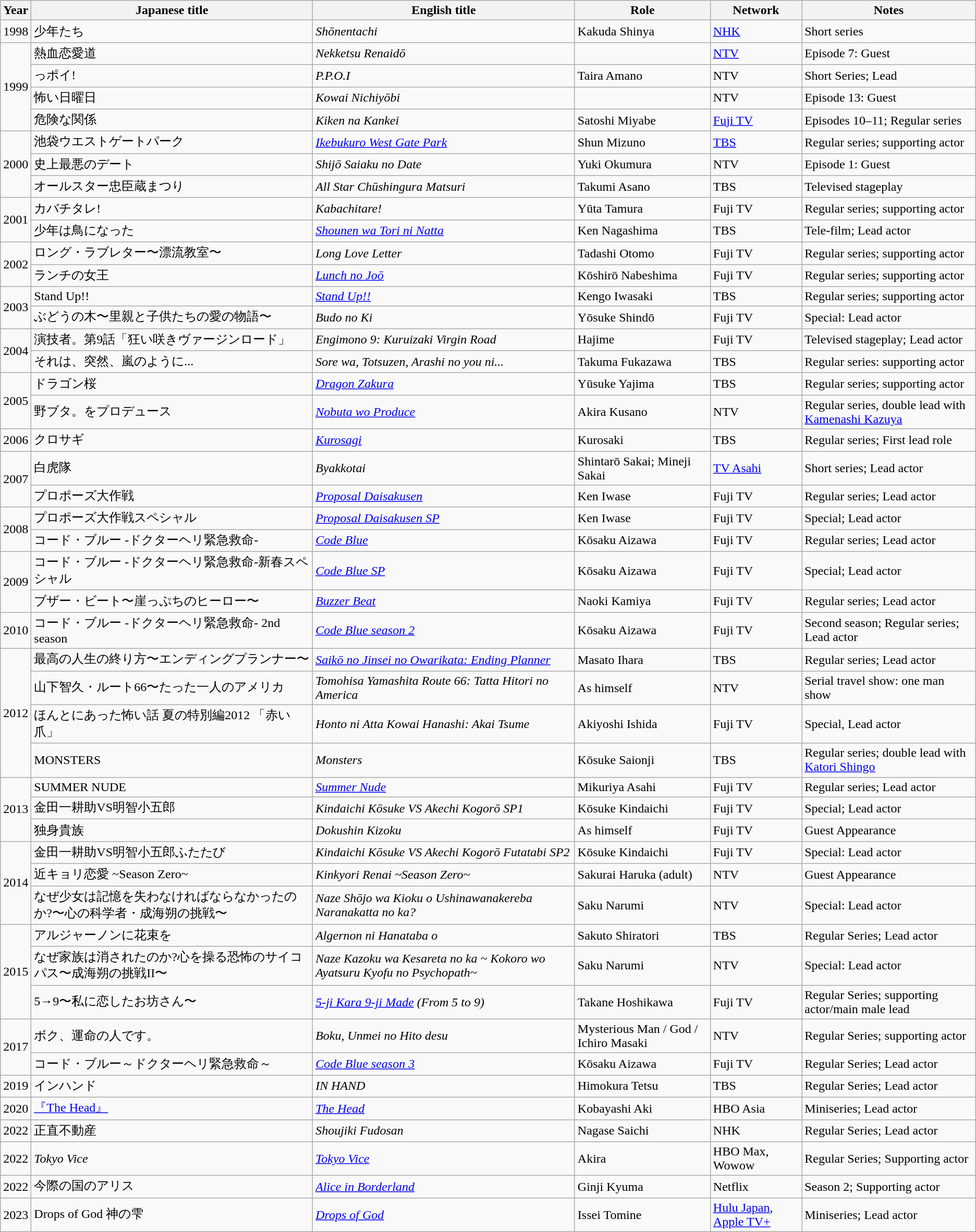<table class="wikitable">
<tr head 8s the last series he acted on.>
<th>Year</th>
<th>Japanese title</th>
<th>English title</th>
<th>Role</th>
<th>Network</th>
<th>Notes</th>
</tr>
<tr>
<td>1998</td>
<td>少年たち</td>
<td><em>Shōnentachi</em></td>
<td>Kakuda Shinya</td>
<td><a href='#'>NHK</a></td>
<td>Short series</td>
</tr>
<tr>
<td rowspan="4">1999</td>
<td>熱血恋愛道</td>
<td><em>Nekketsu Renaidō</em></td>
<td></td>
<td><a href='#'>NTV</a></td>
<td>Episode 7: Guest</td>
</tr>
<tr>
<td>っポイ!</td>
<td><em>P.P.O.I</em></td>
<td>Taira Amano</td>
<td>NTV</td>
<td>Short Series; Lead</td>
</tr>
<tr>
<td>怖い日曜日</td>
<td><em>Kowai Nichiyōbi</em></td>
<td></td>
<td>NTV</td>
<td>Episode 13: Guest</td>
</tr>
<tr>
<td>危険な関係</td>
<td><em>Kiken na Kankei</em></td>
<td>Satoshi Miyabe</td>
<td><a href='#'>Fuji TV</a></td>
<td>Episodes 10–11; Regular series</td>
</tr>
<tr>
<td rowspan="3">2000</td>
<td>池袋ウエストゲートパーク</td>
<td><em><a href='#'>Ikebukuro West Gate Park</a></em></td>
<td>Shun Mizuno</td>
<td><a href='#'>TBS</a></td>
<td>Regular series; supporting actor</td>
</tr>
<tr>
<td>史上最悪のデート</td>
<td><em>Shijō Saiaku no Date</em></td>
<td>Yuki Okumura</td>
<td>NTV</td>
<td>Episode 1: Guest</td>
</tr>
<tr>
<td>オールスター忠臣蔵まつり</td>
<td><em>All Star Chūshingura Matsuri</em></td>
<td>Takumi Asano</td>
<td>TBS</td>
<td>Televised stageplay</td>
</tr>
<tr>
<td rowspan="2">2001</td>
<td>カバチタレ!</td>
<td><em>Kabachitare!</em></td>
<td>Yūta Tamura</td>
<td>Fuji TV</td>
<td>Regular series; supporting actor</td>
</tr>
<tr>
<td>少年は鳥になった</td>
<td><em><a href='#'>Shounen wa Tori ni Natta</a></em></td>
<td>Ken Nagashima</td>
<td>TBS</td>
<td>Tele-film; Lead actor</td>
</tr>
<tr>
<td rowspan="2">2002</td>
<td>ロング・ラブレター〜漂流教室〜</td>
<td><em>Long Love Letter</em></td>
<td>Tadashi Otomo</td>
<td>Fuji TV</td>
<td>Regular series; supporting actor</td>
</tr>
<tr>
<td>ランチの女王</td>
<td><em><a href='#'>Lunch no Joō</a></em></td>
<td>Kōshirō Nabeshima</td>
<td>Fuji TV</td>
<td>Regular series; supporting actor</td>
</tr>
<tr>
<td rowspan="2">2003</td>
<td>Stand Up!!</td>
<td><em><a href='#'>Stand Up!!</a></em></td>
<td>Kengo Iwasaki</td>
<td>TBS</td>
<td>Regular series; supporting actor</td>
</tr>
<tr>
<td>ぶどうの木〜里親と子供たちの愛の物語〜</td>
<td><em>Budo no Ki</em></td>
<td>Yōsuke Shindō</td>
<td>Fuji TV</td>
<td>Special: Lead actor</td>
</tr>
<tr>
<td rowspan="2">2004</td>
<td>演技者。第9話「狂い咲きヴァージンロード」</td>
<td><em>Engimono 9: Kuruizaki Virgin Road</em></td>
<td>Hajime</td>
<td>Fuji TV</td>
<td>Televised stageplay; Lead actor</td>
</tr>
<tr>
<td>それは、突然、嵐のように...</td>
<td><em>Sore wa, Totsuzen, Arashi no you ni...</em></td>
<td>Takuma Fukazawa</td>
<td>TBS</td>
<td>Regular series: supporting actor</td>
</tr>
<tr>
<td rowspan="2">2005</td>
<td>ドラゴン桜</td>
<td><em><a href='#'>Dragon Zakura</a></em></td>
<td>Yūsuke Yajima</td>
<td>TBS</td>
<td>Regular series; supporting actor</td>
</tr>
<tr>
<td>野ブタ。をプロデュース</td>
<td><em><a href='#'>Nobuta wo Produce</a></em></td>
<td>Akira Kusano</td>
<td>NTV</td>
<td>Regular series, double lead with <a href='#'>Kamenashi Kazuya</a></td>
</tr>
<tr>
<td>2006</td>
<td>クロサギ</td>
<td><em><a href='#'>Kurosagi</a></em></td>
<td>Kurosaki</td>
<td>TBS</td>
<td>Regular series; First lead role</td>
</tr>
<tr>
<td rowspan="2">2007</td>
<td>白虎隊</td>
<td><em>Byakkotai</em></td>
<td>Shintarō Sakai; Mineji Sakai</td>
<td><a href='#'>TV Asahi</a></td>
<td>Short series; Lead actor</td>
</tr>
<tr>
<td>プロポーズ大作戦</td>
<td><em><a href='#'>Proposal Daisakusen</a></em></td>
<td>Ken Iwase</td>
<td>Fuji TV</td>
<td>Regular series; Lead actor</td>
</tr>
<tr>
<td rowspan="2">2008</td>
<td>プロポーズ大作戦スペシャル</td>
<td><em> <a href='#'>Proposal Daisakusen SP</a></em></td>
<td>Ken Iwase</td>
<td>Fuji TV</td>
<td>Special; Lead actor</td>
</tr>
<tr>
<td>コード・ブルー -ドクターヘリ緊急救命-</td>
<td><a href='#'><em>Code Blue</em></a></td>
<td>Kōsaku Aizawa</td>
<td>Fuji TV</td>
<td>Regular series; Lead actor</td>
</tr>
<tr>
<td rowspan="2">2009</td>
<td>コード・ブルー -ドクターヘリ緊急救命-新春スペシャル</td>
<td><a href='#'><em>Code Blue SP</em></a></td>
<td>Kōsaku Aizawa</td>
<td>Fuji TV</td>
<td>Special; Lead actor</td>
</tr>
<tr>
<td>ブザー・ビート〜崖っぷちのヒーロー〜</td>
<td><em><a href='#'>Buzzer Beat</a></em></td>
<td>Naoki Kamiya</td>
<td>Fuji TV</td>
<td>Regular series; Lead actor</td>
</tr>
<tr>
<td>2010</td>
<td>コード・ブルー -ドクターヘリ緊急救命- 2nd season</td>
<td><a href='#'><em>Code Blue season 2</em></a></td>
<td>Kōsaku Aizawa</td>
<td>Fuji TV</td>
<td>Second season; Regular series; Lead actor</td>
</tr>
<tr>
<td rowspan="4">2012</td>
<td>最高の人生の終り方〜エンディングプランナー〜</td>
<td><em><a href='#'>Saikō no Jinsei no Owarikata: Ending Planner</a></em></td>
<td>Masato Ihara</td>
<td>TBS</td>
<td>Regular series; Lead actor</td>
</tr>
<tr>
<td>山下智久・ルート66〜たった一人のアメリカ</td>
<td><em>Tomohisa Yamashita Route 66: Tatta Hitori no America</em></td>
<td>As himself</td>
<td>NTV</td>
<td>Serial travel show: one man show</td>
</tr>
<tr>
<td>ほんとにあった怖い話 夏の特別編2012 「赤い爪」</td>
<td><em>Honto ni Atta Kowai Hanashi: Akai Tsume</em></td>
<td>Akiyoshi Ishida</td>
<td>Fuji TV</td>
<td>Special, Lead actor</td>
</tr>
<tr>
<td>MONSTERS</td>
<td><em>Monsters</em></td>
<td>Kōsuke Saionji</td>
<td>TBS</td>
<td>Regular series; double lead with <a href='#'>Katori Shingo</a></td>
</tr>
<tr>
<td rowspan="3">2013</td>
<td>SUMMER NUDE</td>
<td><em><a href='#'>Summer Nude</a></em></td>
<td>Mikuriya Asahi</td>
<td>Fuji TV</td>
<td>Regular series; Lead actor</td>
</tr>
<tr>
<td>金田一耕助VS明智小五郎</td>
<td><em>Kindaichi Kōsuke VS Akechi Kogorō SP1</em></td>
<td>Kōsuke Kindaichi</td>
<td>Fuji TV</td>
<td>Special; Lead actor</td>
</tr>
<tr>
<td>独身貴族</td>
<td><em>Dokushin Kizoku</em></td>
<td>As himself</td>
<td>Fuji TV</td>
<td>Guest Appearance</td>
</tr>
<tr>
<td rowspan="3">2014</td>
<td>金田一耕助VS明智小五郎ふたたび</td>
<td><em>Kindaichi Kōsuke VS Akechi Kogorō Futatabi SP2</em></td>
<td>Kōsuke Kindaichi</td>
<td>Fuji TV</td>
<td>Special: Lead actor</td>
</tr>
<tr>
<td>近キョリ恋愛 ~Season Zero~</td>
<td><em>Kinkyori Renai ~Season Zero~</em></td>
<td>Sakurai Haruka (adult)</td>
<td>NTV</td>
<td>Guest Appearance</td>
</tr>
<tr>
<td>なぜ少女は記憶を失わなければならなかったのか?〜心の科学者・成海朔の挑戦〜</td>
<td><em>Naze Shōjo wa Kioku o Ushinawanakereba Naranakatta no ka?</em></td>
<td>Saku Narumi</td>
<td>NTV</td>
<td>Special: Lead actor</td>
</tr>
<tr>
<td rowspan="3">2015</td>
<td>アルジャーノンに花束を</td>
<td><em>Algernon ni Hanataba o</em></td>
<td>Sakuto Shiratori</td>
<td>TBS</td>
<td>Regular Series; Lead actor</td>
</tr>
<tr>
<td>なぜ家族は消されたのか?心を操る恐怖のサイコパス〜成海朔の挑戦II〜</td>
<td><em>Naze Kazoku wa Kesareta no ka ~ Kokoro wo Ayatsuru Kyofu no Psychopath~</em></td>
<td>Saku Narumi</td>
<td>NTV</td>
<td>Special: Lead actor</td>
</tr>
<tr>
<td>5→9〜私に恋したお坊さん〜</td>
<td><em><a href='#'>5-ji Kara 9-ji Made</a> (From 5 to 9)</em></td>
<td>Takane Hoshikawa</td>
<td>Fuji TV</td>
<td>Regular Series; supporting actor/main male lead</td>
</tr>
<tr>
<td rowspan="2">2017</td>
<td>ボク、運命の人です。</td>
<td><em>Boku, Unmei no Hito desu</em></td>
<td>Mysterious Man / God / Ichiro Masaki</td>
<td>NTV</td>
<td>Regular Series; supporting actor</td>
</tr>
<tr>
<td>コード・ブルー～ドクターヘリ緊急救命～</td>
<td><a href='#'><em>Code Blue season 3</em></a></td>
<td>Kōsaku Aizawa</td>
<td>Fuji TV</td>
<td>Regular Series; Lead actor</td>
</tr>
<tr>
<td>2019</td>
<td>インハンド</td>
<td><em>IN HAND</em></td>
<td>Himokura Tetsu</td>
<td>TBS</td>
<td>Regular Series; Lead actor</td>
</tr>
<tr>
<td>2020</td>
<td><a href='#'>『The Head』</a></td>
<td><em><a href='#'>The Head</a></em></td>
<td>Kobayashi Aki</td>
<td>HBO Asia</td>
<td>Miniseries; Lead actor</td>
</tr>
<tr>
<td>2022</td>
<td>正直不動産</td>
<td><em>Shoujiki Fudosan</em></td>
<td>Nagase Saichi</td>
<td>NHK</td>
<td>Regular Series; Lead actor</td>
</tr>
<tr>
<td>2022</td>
<td><em>Tokyo Vice</em></td>
<td><em><a href='#'>Tokyo Vice</a></em></td>
<td>Akira</td>
<td>HBO Max, Wowow</td>
<td>Regular Series; Supporting actor</td>
</tr>
<tr>
<td>2022</td>
<td>今際の国のアリス</td>
<td><em><a href='#'>Alice in Borderland</a></em></td>
<td>Ginji Kyuma</td>
<td>Netflix</td>
<td>Season 2; Supporting actor</td>
</tr>
<tr>
<td>2023</td>
<td>Drops of God 神の雫</td>
<td><em><a href='#'>Drops of God</a></em></td>
<td>Issei Tomine</td>
<td><a href='#'>Hulu Japan</a>, <a href='#'>Apple TV+</a></td>
<td>Miniseries; Lead actor</td>
</tr>
</table>
